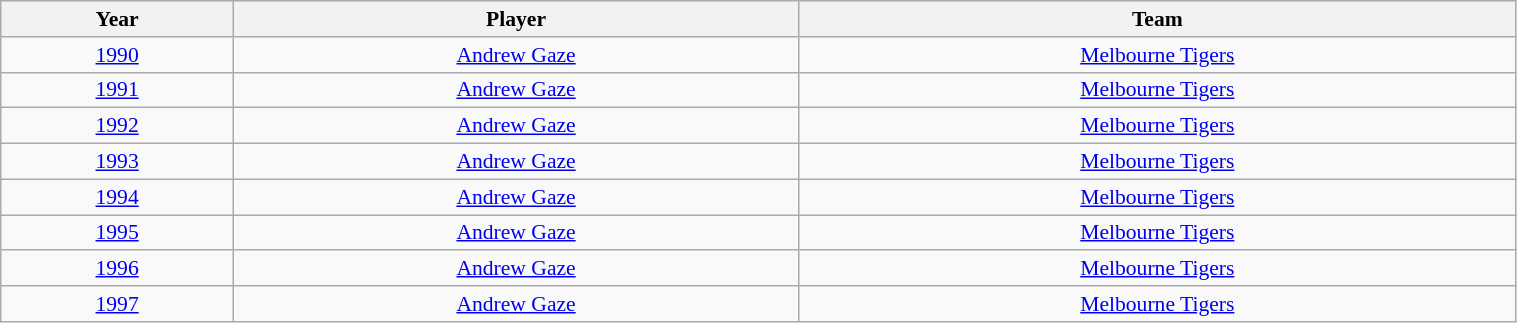<table class="wikitable" style="width: 80%; text-align:center; font-size:90%">
<tr>
<th>Year</th>
<th>Player</th>
<th>Team</th>
</tr>
<tr>
<td><a href='#'>1990</a></td>
<td><a href='#'>Andrew Gaze</a></td>
<td><a href='#'>Melbourne Tigers</a></td>
</tr>
<tr>
<td><a href='#'>1991</a></td>
<td><a href='#'>Andrew Gaze</a></td>
<td><a href='#'>Melbourne Tigers</a></td>
</tr>
<tr>
<td><a href='#'>1992</a></td>
<td><a href='#'>Andrew Gaze</a></td>
<td><a href='#'>Melbourne Tigers</a></td>
</tr>
<tr>
<td><a href='#'>1993</a></td>
<td><a href='#'>Andrew Gaze</a></td>
<td><a href='#'>Melbourne Tigers</a></td>
</tr>
<tr>
<td><a href='#'>1994</a></td>
<td><a href='#'>Andrew Gaze</a></td>
<td><a href='#'>Melbourne Tigers</a></td>
</tr>
<tr>
<td><a href='#'>1995</a></td>
<td><a href='#'>Andrew Gaze</a></td>
<td><a href='#'>Melbourne Tigers</a></td>
</tr>
<tr>
<td><a href='#'>1996</a></td>
<td><a href='#'>Andrew Gaze</a></td>
<td><a href='#'>Melbourne Tigers</a></td>
</tr>
<tr>
<td><a href='#'>1997</a></td>
<td><a href='#'>Andrew Gaze</a></td>
<td><a href='#'>Melbourne Tigers</a></td>
</tr>
</table>
